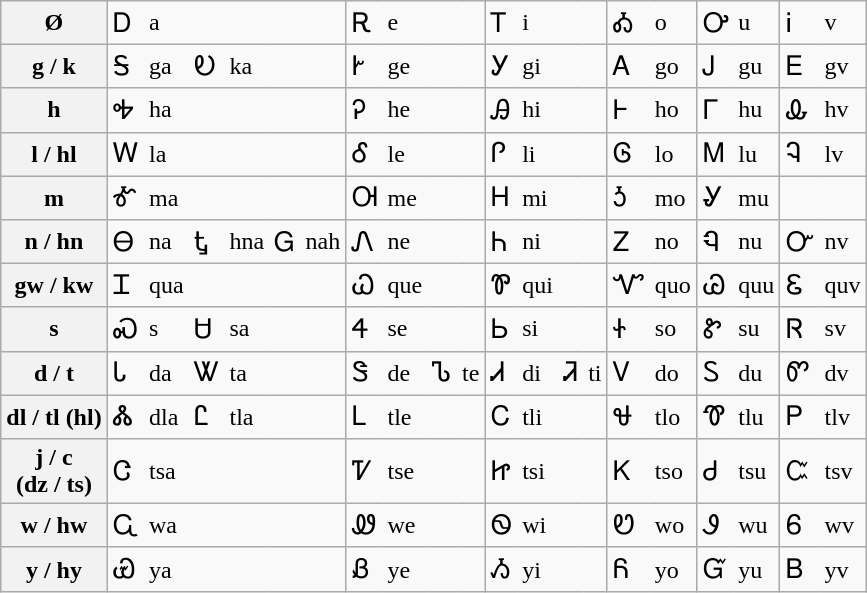<table class="wikitable" summary="Cherokee">
<tr>
<th>Ø</th>
<td style="font-size:large;">Ꭰ</td>
<td style="border-left:#aaa hidden; border-right:#aaa hidden;">a</td>
<td colspan="4"> </td>
<td style="font-size:large;">Ꭱ</td>
<td style="border-left:#aaa hidden; border-right:#aaa hidden;">e</td>
<td colspan="2"> </td>
<td style="font-size:large;">Ꭲ</td>
<td style="border-left:#aaa hidden; border-right:#aaa hidden;">i</td>
<td colspan="2"> </td>
<td style="font-size:large;">Ꭳ</td>
<td style="border-left:#aaa hidden;">o</td>
<td style="font-size:large;">Ꭴ</td>
<td style="border-left:#aaa hidden;">u</td>
<td style="font-size:large;">Ꭵ</td>
<td style="border-left:#aaa hidden;">v</td>
</tr>
<tr>
<th>g / k</th>
<td style="font-size:large;">Ꭶ</td>
<td style="border-left:#aaa hidden; border-right:#aaa hidden;">ga</td>
<td style="font-size:large;">Ꭷ</td>
<td style="border-left:#aaa hidden; border-right:#aaa hidden;">ka</td>
<td colspan="2"> </td>
<td style="font-size:large;">Ꭸ</td>
<td style="border-left:#aaa hidden; border-right:#aaa hidden;">ge</td>
<td colspan="2"> </td>
<td style="font-size:large;">Ꭹ</td>
<td style="border-left:#aaa hidden; border-right:#aaa hidden;">gi</td>
<td colspan="2"> </td>
<td style="font-size:large;">Ꭺ</td>
<td style="border-left:#aaa hidden;">go</td>
<td style="font-size:large;">Ꭻ</td>
<td style="border-left:#aaa hidden;">gu</td>
<td style="font-size:large;">Ꭼ</td>
<td style="border-left:#aaa hidden;">gv</td>
</tr>
<tr>
<th>h</th>
<td style="font-size:large;">Ꭽ</td>
<td style="border-left:#aaa hidden; border-right:#aaa hidden;">ha</td>
<td colspan="4"> </td>
<td style="font-size:large;">Ꭾ</td>
<td style="border-left:#aaa hidden; border-right:#aaa hidden;">he</td>
<td colspan="2"> </td>
<td style="font-size:large;">Ꭿ</td>
<td style="border-left:#aaa hidden; border-right:#aaa hidden;">hi</td>
<td colspan="2"> </td>
<td style="font-size:large;">Ꮀ</td>
<td style="border-left:#aaa hidden;">ho</td>
<td style="font-size:large;">Ꮁ</td>
<td style="border-left:#aaa hidden;">hu</td>
<td style="font-size:large;">Ꮂ</td>
<td style="border-left:#aaa hidden;">hv</td>
</tr>
<tr>
<th>l / hl</th>
<td style="font-size:large;">Ꮃ</td>
<td style="border-left:#aaa hidden; border-right:#aaa hidden;">la</td>
<td colspan="4"> </td>
<td style="font-size:large;">Ꮄ</td>
<td style="border-left:#aaa hidden; border-right:#aaa hidden;">le</td>
<td colspan="2"> </td>
<td style="font-size:large;">Ꮅ</td>
<td style="border-left:#aaa hidden; border-right:#aaa hidden;">li</td>
<td colspan="2"> </td>
<td style="font-size:large;">Ꮆ</td>
<td style="border-left:#aaa hidden;">lo</td>
<td style="font-size:large;">Ꮇ</td>
<td style="border-left:#aaa hidden;">lu</td>
<td style="font-size:large;">Ꮈ</td>
<td style="border-left:#aaa hidden;">lv</td>
</tr>
<tr>
<th>m</th>
<td style="font-size:large;">Ꮉ</td>
<td style="border-left:#aaa hidden; border-right:#aaa hidden;">ma</td>
<td colspan="4"> </td>
<td style="font-size:large;">Ꮊ</td>
<td style="border-left:#aaa hidden; border-right:#aaa hidden;">me</td>
<td colspan="2"> </td>
<td style="font-size:large;">Ꮋ</td>
<td style="border-left:#aaa hidden; border-right:#aaa hidden;">mi</td>
<td colspan="2"> </td>
<td style="font-size:large;">Ꮌ</td>
<td style="border-left:#aaa hidden;">mo</td>
<td style="font-size:large;">Ꮍ</td>
<td style="border-left:#aaa hidden;">mu</td>
<td colspan="2"></td>
</tr>
<tr>
<th>n / hn</th>
<td style="font-size:large;">Ꮎ</td>
<td style="border-left:#aaa hidden; border-right:#aaa hidden;">na</td>
<td style="font-size:large;">Ꮏ</td>
<td style="border-left:#aaa hidden; border-right:#aaa hidden;">hna</td>
<td style="font-size:large;">Ꮐ</td>
<td style="border-left:#aaa hidden;">nah</td>
<td style="font-size:large;">Ꮑ</td>
<td style="border-left:#aaa hidden; border-right:#aaa hidden;">ne</td>
<td colspan="2"> </td>
<td style="font-size:large;">Ꮒ</td>
<td style="border-left:#aaa hidden; border-right:#aaa hidden;">ni</td>
<td colspan="2"> </td>
<td style="font-size:large;">Ꮓ</td>
<td style="border-left:#aaa hidden;">no</td>
<td style="font-size:large;">Ꮔ</td>
<td style="border-left:#aaa hidden;">nu</td>
<td style="font-size:large;">Ꮕ</td>
<td style="border-left:#aaa hidden;">nv</td>
</tr>
<tr>
<th>gw / kw</th>
<td style="font-size:large;">Ꮖ</td>
<td style="border-left:#aaa hidden; border-right:#aaa hidden;">qua</td>
<td colspan="4"> </td>
<td style="font-size:large;">Ꮗ</td>
<td style="border-left:#aaa hidden; border-right:#aaa hidden;">que</td>
<td colspan="2"> </td>
<td style="font-size:large;">Ꮘ</td>
<td style="border-left:#aaa hidden; border-right:#aaa hidden;">qui</td>
<td colspan="2"> </td>
<td style="font-size:large;">Ꮙ</td>
<td style="border-left:#aaa hidden;">quo</td>
<td style="font-size:large;">Ꮚ</td>
<td style="border-left:#aaa hidden;">quu</td>
<td style="font-size:large;">Ꮛ</td>
<td style="border-left:#aaa hidden;">quv</td>
</tr>
<tr>
<th>s</th>
<td style="font-size:large;">Ꮝ</td>
<td style="border-left:#aaa hidden; border-right:#aaa hidden;">s</td>
<td style="font-size:large;">Ꮜ</td>
<td style="border-left:#aaa hidden; border-right:#aaa hidden;">sa</td>
<td colspan="2"> </td>
<td style="font-size:large;">Ꮞ</td>
<td style="border-left:#aaa hidden; border-right:#aaa hidden;">se</td>
<td colspan="2"> </td>
<td style="font-size:large;">Ꮟ</td>
<td style="border-left:#aaa hidden; border-right:#aaa hidden;">si</td>
<td colspan="2"> </td>
<td style="font-size:large;">Ꮠ</td>
<td style="border-left:#aaa hidden;">so</td>
<td style="font-size:large;">Ꮡ</td>
<td style="border-left:#aaa hidden;">su</td>
<td style="font-size:large;">Ꮢ</td>
<td style="border-left:#aaa hidden;">sv</td>
</tr>
<tr>
<th>d / t</th>
<td style="font-size:large;">Ꮣ</td>
<td style="border-left:#aaa hidden; border-right:#aaa hidden;">da</td>
<td style="font-size:large;">Ꮤ</td>
<td style="border-left:#aaa hidden; border-right:#aaa hidden;">ta</td>
<td colspan="2"> </td>
<td style="font-size:large;">Ꮥ</td>
<td style="border-left:#aaa hidden; border-right:#aaa hidden;">de</td>
<td style="font-size:large;">Ꮦ</td>
<td style="border-left:#aaa hidden;">te</td>
<td style="font-size:large;">Ꮧ</td>
<td style="border-left:#aaa hidden; border-right:#aaa hidden;">di</td>
<td style="font-size:large;">Ꮨ</td>
<td style="border-left:#aaa hidden;">ti</td>
<td style="font-size:large;">Ꮩ</td>
<td style="border-left:#aaa hidden;">do</td>
<td style="font-size:large;">Ꮪ</td>
<td style="border-left:#aaa hidden;">du</td>
<td style="font-size:large;">Ꮫ</td>
<td style="border-left:#aaa hidden;">dv</td>
</tr>
<tr>
<th>dl / tl (hl)</th>
<td style="font-size:large;">Ꮬ</td>
<td style="border-left:#aaa hidden; border-right:#aaa hidden;">dla</td>
<td style="font-size:large;">Ꮭ</td>
<td style="border-left:#aaa hidden; border-right:#aaa hidden;">tla</td>
<td colspan="2"> </td>
<td style="font-size:large;">Ꮮ</td>
<td style="border-left:#aaa hidden; border-right:#aaa hidden;">tle</td>
<td colspan="2"> </td>
<td style="font-size:large;">Ꮯ</td>
<td style="border-left:#aaa hidden; border-right:#aaa hidden;">tli</td>
<td colspan="2"> </td>
<td style="font-size:large;">Ꮰ</td>
<td style="border-left:#aaa hidden;">tlo</td>
<td style="font-size:large;">Ꮱ</td>
<td style="border-left:#aaa hidden;">tlu</td>
<td style="font-size:large;">Ꮲ</td>
<td style="border-left:#aaa hidden;">tlv</td>
</tr>
<tr>
<th>j / c <br> (dz / ts)</th>
<td style="font-size:large;">Ꮳ</td>
<td style="border-left:#aaa hidden; border-right:#aaa hidden;">tsa</td>
<td colspan="4"> </td>
<td style="font-size:large;">Ꮴ</td>
<td style="border-left:#aaa hidden; border-right:#aaa hidden;">tse</td>
<td colspan="2"> </td>
<td style="font-size:large;">Ꮵ</td>
<td style="border-left:#aaa hidden; border-right:#aaa hidden;">tsi</td>
<td colspan="2"> </td>
<td style="font-size:large;">Ꮶ</td>
<td style="border-left:#aaa hidden;">tso</td>
<td style="font-size:large;">Ꮷ</td>
<td style="border-left:#aaa hidden;">tsu</td>
<td style="font-size:large;">Ꮸ</td>
<td style="border-left:#aaa hidden;">tsv</td>
</tr>
<tr>
<th>w / hw</th>
<td style="font-size:large;">Ꮹ</td>
<td style="border-left:#aaa hidden; border-right:#aaa hidden;">wa</td>
<td colspan="4"> </td>
<td style="font-size:large;">Ꮺ</td>
<td style="border-left:#aaa hidden; border-right:#aaa hidden;">we</td>
<td colspan="2"> </td>
<td style="font-size:large;">Ꮻ</td>
<td style="border-left:#aaa hidden; border-right:#aaa hidden;">wi</td>
<td colspan="2"> </td>
<td style="font-size:large;">Ꮼ</td>
<td style="border-left:#aaa hidden;">wo</td>
<td style="font-size:large;">Ꮽ</td>
<td style="border-left:#aaa hidden;">wu</td>
<td style="font-size:large;">Ꮾ</td>
<td style="border-left:#aaa hidden;">wv</td>
</tr>
<tr>
<th>y / hy</th>
<td style="font-size:large;">Ꮿ</td>
<td style="border-left:#aaa hidden; border-right:#aaa hidden;">ya</td>
<td colspan="4"> </td>
<td style="font-size:large;">Ᏸ</td>
<td style="border-left:#aaa hidden; border-right:#aaa hidden;">ye</td>
<td colspan="2"> </td>
<td style="font-size:large;">Ᏹ</td>
<td style="border-left:#aaa hidden; border-right:#aaa hidden;">yi</td>
<td colspan="2"> </td>
<td style="font-size:large;">Ᏺ</td>
<td style="border-left:#aaa hidden;">yo</td>
<td style="font-size:large;">Ᏻ</td>
<td style="border-left:#aaa hidden;">yu</td>
<td style="font-size:large;">Ᏼ</td>
<td style="border-left:#aaa hidden;">yv</td>
</tr>
</table>
